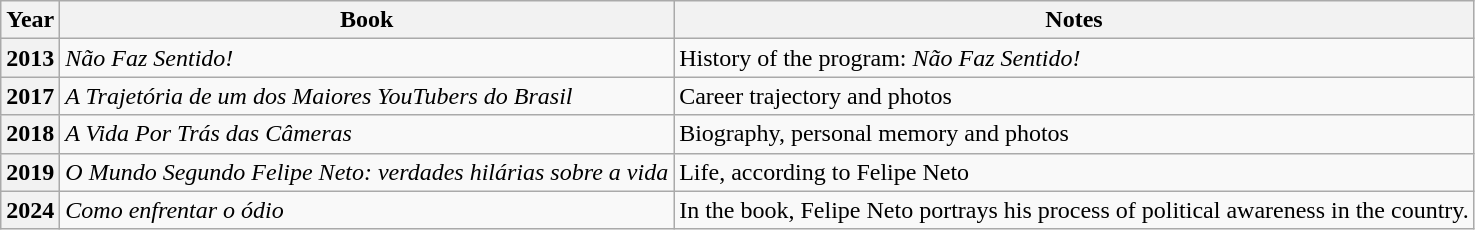<table class="wikitable sortable plainrowheaders">
<tr>
<th scope="col">Year</th>
<th scope="col">Book</th>
<th scope="col" class="unsortable">Notes</th>
</tr>
<tr>
<th scope="row">2013</th>
<td><em>Não Faz Sentido!</em></td>
<td>History of the program: <em>Não Faz Sentido!</em></td>
</tr>
<tr>
<th scope="row">2017</th>
<td><em>A Trajetória de um dos Maiores YouTubers do Brasil</em></td>
<td>Career trajectory and photos</td>
</tr>
<tr>
<th scope="row">2018</th>
<td><em>A Vida Por Trás das Câmeras</em></td>
<td>Biography, personal memory and photos</td>
</tr>
<tr>
<th scope="row">2019</th>
<td><em>O Mundo Segundo Felipe Neto: verdades hilárias sobre a vida</em></td>
<td>Life, according to Felipe Neto</td>
</tr>
<tr>
<th scope="row">2024</th>
<td><em>Como enfrentar o ódio</em></td>
<td>In the book, Felipe Neto portrays his process of political awareness in the country.</td>
</tr>
</table>
